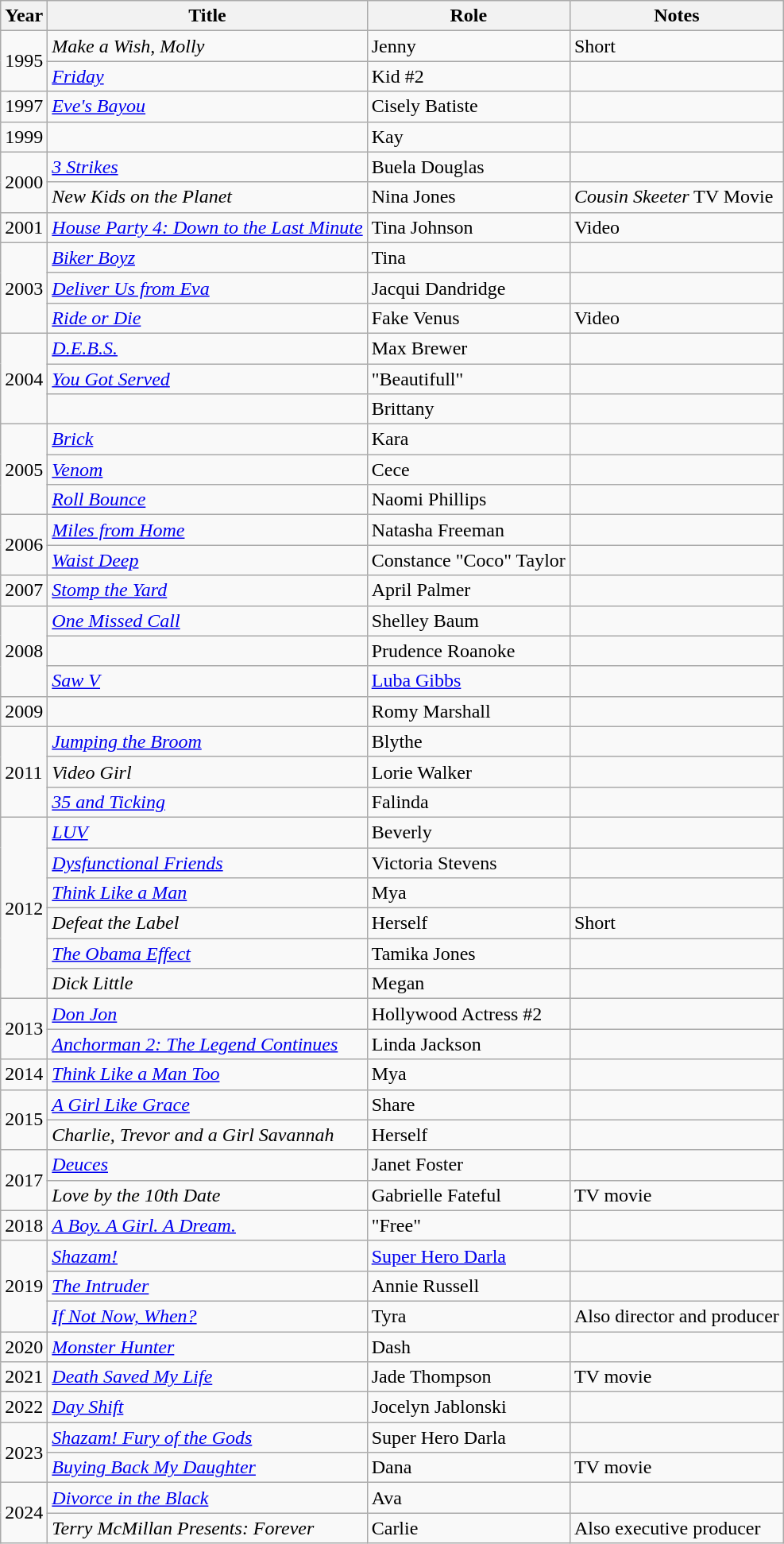<table class="wikitable sortable">
<tr>
<th>Year</th>
<th>Title</th>
<th>Role</th>
<th>Notes</th>
</tr>
<tr>
<td rowspan=2>1995</td>
<td><em>Make a Wish, Molly</em></td>
<td>Jenny</td>
<td>Short</td>
</tr>
<tr>
<td><em><a href='#'>Friday</a></em></td>
<td>Kid #2</td>
<td></td>
</tr>
<tr>
<td>1997</td>
<td><em><a href='#'>Eve's Bayou</a></em></td>
<td>Cisely Batiste</td>
<td></td>
</tr>
<tr>
<td>1999</td>
<td><em></em></td>
<td>Kay</td>
<td></td>
</tr>
<tr>
<td rowspan=2>2000</td>
<td><em><a href='#'>3 Strikes</a></em></td>
<td>Buela Douglas</td>
<td></td>
</tr>
<tr>
<td><em>New Kids on the Planet</em></td>
<td>Nina Jones</td>
<td><em>Cousin Skeeter</em> TV Movie</td>
</tr>
<tr>
<td>2001</td>
<td><em><a href='#'>House Party 4: Down to the Last Minute</a></em></td>
<td>Tina Johnson</td>
<td>Video</td>
</tr>
<tr>
<td rowspan=3>2003</td>
<td><em><a href='#'>Biker Boyz</a></em></td>
<td>Tina</td>
<td></td>
</tr>
<tr>
<td><em><a href='#'>Deliver Us from Eva</a></em></td>
<td>Jacqui Dandridge</td>
<td></td>
</tr>
<tr>
<td><em><a href='#'>Ride or Die</a></em></td>
<td>Fake Venus</td>
<td>Video</td>
</tr>
<tr>
<td rowspan=3>2004</td>
<td><em><a href='#'>D.E.B.S.</a></em></td>
<td>Max Brewer</td>
<td></td>
</tr>
<tr>
<td><em><a href='#'>You Got Served</a></em></td>
<td>"Beautifull"</td>
<td></td>
</tr>
<tr>
<td><em></em></td>
<td>Brittany</td>
<td></td>
</tr>
<tr>
<td rowspan=3>2005</td>
<td><em><a href='#'>Brick</a></em></td>
<td>Kara</td>
<td></td>
</tr>
<tr>
<td><em><a href='#'>Venom</a></em></td>
<td>Cece</td>
<td></td>
</tr>
<tr>
<td><em><a href='#'>Roll Bounce</a></em></td>
<td>Naomi Phillips</td>
<td></td>
</tr>
<tr>
<td rowspan=2>2006</td>
<td><em><a href='#'>Miles from Home</a></em></td>
<td>Natasha Freeman</td>
<td></td>
</tr>
<tr>
<td><em><a href='#'>Waist Deep</a></em></td>
<td>Constance "Coco" Taylor</td>
<td></td>
</tr>
<tr>
<td>2007</td>
<td><em><a href='#'>Stomp the Yard</a></em></td>
<td>April Palmer</td>
<td></td>
</tr>
<tr>
<td rowspan=3>2008</td>
<td><em><a href='#'>One Missed Call</a></em></td>
<td>Shelley Baum</td>
<td></td>
</tr>
<tr>
<td><em></em></td>
<td>Prudence Roanoke</td>
<td></td>
</tr>
<tr>
<td><em><a href='#'>Saw V</a></em></td>
<td><a href='#'>Luba Gibbs</a></td>
<td></td>
</tr>
<tr>
<td>2009</td>
<td><em></em></td>
<td>Romy Marshall</td>
<td></td>
</tr>
<tr>
<td rowspan=3>2011</td>
<td><em><a href='#'>Jumping the Broom</a></em></td>
<td>Blythe</td>
<td></td>
</tr>
<tr>
<td><em>Video Girl</em></td>
<td>Lorie Walker</td>
<td></td>
</tr>
<tr>
<td><em><a href='#'>35 and Ticking</a></em></td>
<td>Falinda</td>
<td></td>
</tr>
<tr>
<td rowspan=6>2012</td>
<td><em><a href='#'>LUV</a></em></td>
<td>Beverly</td>
<td></td>
</tr>
<tr>
<td><em><a href='#'>Dysfunctional Friends</a></em></td>
<td>Victoria Stevens</td>
<td></td>
</tr>
<tr>
<td><em><a href='#'>Think Like a Man</a></em></td>
<td>Mya</td>
<td></td>
</tr>
<tr>
<td><em>Defeat the Label</em></td>
<td>Herself</td>
<td>Short</td>
</tr>
<tr>
<td><em><a href='#'>The Obama Effect</a></em></td>
<td>Tamika Jones</td>
<td></td>
</tr>
<tr>
<td><em>Dick Little</em></td>
<td>Megan</td>
<td></td>
</tr>
<tr>
<td rowspan=2>2013</td>
<td><em><a href='#'>Don Jon</a></em></td>
<td>Hollywood Actress #2</td>
<td></td>
</tr>
<tr>
<td><em><a href='#'>Anchorman 2: The Legend Continues</a></em></td>
<td>Linda Jackson</td>
<td></td>
</tr>
<tr>
<td>2014</td>
<td><em><a href='#'>Think Like a Man Too</a></em></td>
<td>Mya</td>
<td></td>
</tr>
<tr>
<td rowspan=2>2015</td>
<td><em><a href='#'>A Girl Like Grace</a></em></td>
<td>Share</td>
<td></td>
</tr>
<tr>
<td><em>Charlie, Trevor and a Girl Savannah</em></td>
<td>Herself</td>
<td></td>
</tr>
<tr>
<td rowspan=2>2017</td>
<td><em><a href='#'>Deuces</a></em></td>
<td>Janet Foster</td>
<td></td>
</tr>
<tr>
<td><em>Love by the 10th Date</em></td>
<td>Gabrielle Fateful</td>
<td>TV movie </td>
</tr>
<tr>
<td>2018</td>
<td><em><a href='#'>A Boy. A Girl. A Dream.</a></em></td>
<td>"Free"</td>
<td></td>
</tr>
<tr>
<td rowspan=3>2019</td>
<td><em><a href='#'>Shazam!</a></em></td>
<td><a href='#'>Super Hero Darla</a></td>
<td></td>
</tr>
<tr>
<td><em><a href='#'>The Intruder</a></em></td>
<td>Annie Russell</td>
<td></td>
</tr>
<tr>
<td><em><a href='#'>If Not Now, When?</a></em></td>
<td>Tyra</td>
<td>Also director and producer</td>
</tr>
<tr>
<td>2020</td>
<td><em><a href='#'>Monster Hunter</a></em></td>
<td>Dash</td>
<td></td>
</tr>
<tr>
<td>2021</td>
<td><em><a href='#'>Death Saved My Life</a></em></td>
<td>Jade Thompson</td>
<td>TV movie</td>
</tr>
<tr>
<td>2022</td>
<td><em><a href='#'>Day Shift</a></em></td>
<td>Jocelyn Jablonski</td>
<td></td>
</tr>
<tr>
<td rowspan=2>2023</td>
<td><em><a href='#'>Shazam! Fury of the Gods</a></em></td>
<td>Super Hero Darla</td>
<td></td>
</tr>
<tr>
<td><em><a href='#'>Buying Back My Daughter</a></em></td>
<td>Dana</td>
<td>TV movie</td>
</tr>
<tr>
<td rowspan="2">2024</td>
<td><em><a href='#'>Divorce in the Black</a></em></td>
<td>Ava</td>
<td></td>
</tr>
<tr>
<td><em>Terry McMillan Presents: Forever</em></td>
<td>Carlie</td>
<td>Also executive producer</td>
</tr>
</table>
